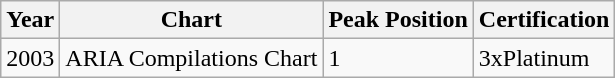<table class="wikitable">
<tr>
<th>Year</th>
<th>Chart</th>
<th>Peak Position</th>
<th>Certification</th>
</tr>
<tr>
<td>2003</td>
<td>ARIA Compilations Chart</td>
<td>1</td>
<td>3xPlatinum</td>
</tr>
</table>
